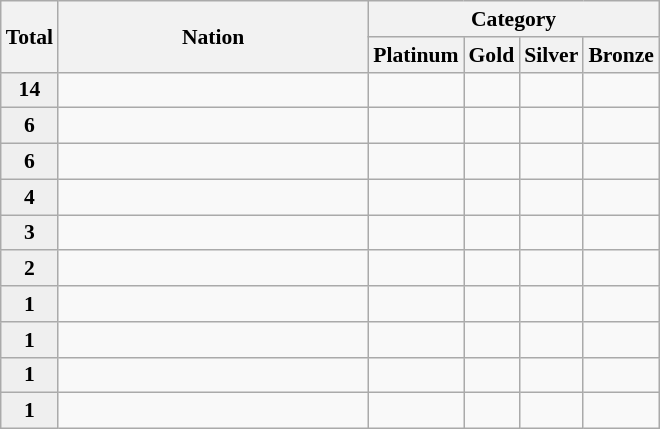<table class="sortable wikitable" style="font-size:90%">
<tr>
<th width="30" rowspan="2">Total</th>
<th width="200" rowspan="2">Nation</th>
<th colspan="9">Category</th>
</tr>
<tr>
<th>Platinum</th>
<th>Gold</th>
<th>Silver</th>
<th>Bronze</th>
</tr>
<tr align="center">
<td style="background:#efefef;"><strong>14</strong></td>
<td align="left"></td>
<td> <small> </small></td>
<td> <small>  </small></td>
<td> <small>       </small></td>
<td> <small>  </small></td>
</tr>
<tr align="center">
<td style="background:#efefef;"><strong>6</strong></td>
<td align="left"></td>
<td> <small> </small></td>
<td> <small></small></td>
<td> <small></small></td>
<td> <small>   </small></td>
</tr>
<tr align="center">
<td style="background:#efefef;"><strong>6</strong></td>
<td align="left"></td>
<td> <small> </small></td>
<td> <small></small></td>
<td> <small> </small></td>
<td> <small>    </small></td>
</tr>
<tr align="center">
<td style="background:#efefef;"><strong>4</strong></td>
<td align="left"></td>
<td> <small> </small></td>
<td> <small> </small></td>
<td> <small>  </small></td>
<td> <small></small></td>
</tr>
<tr align="center">
<td style="background:#efefef;"><strong>3</strong></td>
<td align="left"></td>
<td> <small> </small></td>
<td> <small></small></td>
<td> <small> </small></td>
<td> <small> </small></td>
</tr>
<tr align="center">
<td style="background:#efefef;"><strong>2</strong></td>
<td align="left"></td>
<td> <small> </small></td>
<td> <small> </small></td>
<td> <small></small></td>
<td> <small></small></td>
</tr>
<tr align="center">
<td style="background:#efefef;"><strong>1</strong></td>
<td align="left"></td>
<td> <small> </small></td>
<td> <small> </small></td>
<td> <small></small></td>
<td> <small> </small></td>
</tr>
<tr align="center">
<td style="background:#efefef;"><strong>1</strong></td>
<td align="left"></td>
<td> <small> </small></td>
<td> <small> </small></td>
<td> <small></small></td>
<td> <small> </small></td>
</tr>
<tr align="center">
<td style="background:#efefef;"><strong>1</strong></td>
<td align="left"></td>
<td> <small> </small></td>
<td> <small> </small></td>
<td> <small> </small></td>
<td> <small></small></td>
</tr>
<tr align="center">
<td style="background:#efefef;"><strong>1</strong></td>
<td align="left"></td>
<td> <small> </small></td>
<td> <small> </small></td>
<td> <small> </small></td>
<td> <small></small></td>
</tr>
</table>
